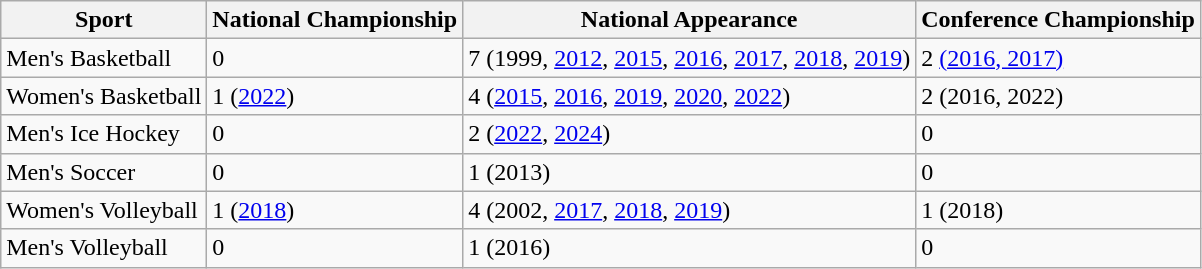<table class="wikitable">
<tr>
<th>Sport</th>
<th>National Championship</th>
<th>National Appearance</th>
<th>Conference Championship</th>
</tr>
<tr>
<td>Men's Basketball</td>
<td>0</td>
<td>7 (1999, <a href='#'>2012</a>, <a href='#'>2015</a>, <a href='#'>2016</a>, <a href='#'>2017</a>, <a href='#'>2018</a>, <a href='#'>2019</a>)</td>
<td>2  <a href='#'>(2016, 2017)</a></td>
</tr>
<tr>
<td>Women's Basketball</td>
<td>1 (<a href='#'>2022</a>)</td>
<td>4 (<a href='#'>2015</a>, <a href='#'>2016</a>, <a href='#'>2019</a>, <a href='#'>2020</a>, <a href='#'>2022</a>)</td>
<td>2 (2016, 2022)</td>
</tr>
<tr>
<td>Men's Ice Hockey</td>
<td>0</td>
<td>2 (<a href='#'>2022</a>, <a href='#'>2024</a>)</td>
<td>0</td>
</tr>
<tr>
<td>Men's Soccer</td>
<td>0</td>
<td>1 (2013)</td>
<td>0</td>
</tr>
<tr>
<td>Women's Volleyball</td>
<td>1 (<a href='#'>2018</a>)</td>
<td>4 (2002, <a href='#'>2017</a>, <a href='#'>2018</a>, <a href='#'>2019</a>)</td>
<td>1 (2018)</td>
</tr>
<tr>
<td>Men's Volleyball</td>
<td>0</td>
<td>1 (2016)</td>
<td>0</td>
</tr>
</table>
